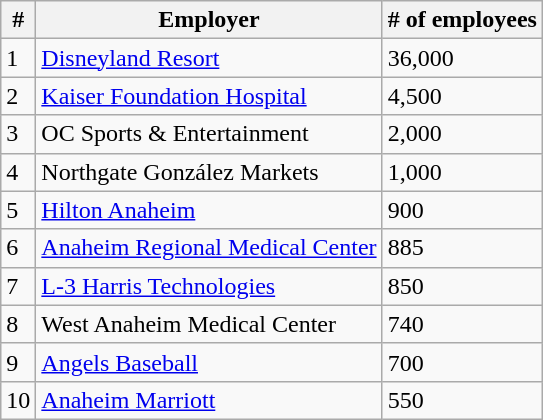<table class="wikitable">
<tr>
<th>#</th>
<th>Employer</th>
<th># of employees</th>
</tr>
<tr>
<td>1</td>
<td><a href='#'>Disneyland Resort</a></td>
<td>36,000</td>
</tr>
<tr>
<td>2</td>
<td><a href='#'>Kaiser Foundation Hospital</a></td>
<td>4,500</td>
</tr>
<tr>
<td>3</td>
<td>OC Sports & Entertainment</td>
<td>2,000</td>
</tr>
<tr>
<td>4</td>
<td>Northgate González Markets</td>
<td>1,000</td>
</tr>
<tr>
<td>5</td>
<td><a href='#'>Hilton Anaheim</a></td>
<td>900</td>
</tr>
<tr>
<td>6</td>
<td><a href='#'>Anaheim Regional Medical Center</a></td>
<td>885</td>
</tr>
<tr>
<td>7</td>
<td><a href='#'>L-3 Harris Technologies</a></td>
<td>850</td>
</tr>
<tr>
<td>8</td>
<td>West Anaheim Medical Center</td>
<td>740</td>
</tr>
<tr>
<td>9</td>
<td><a href='#'>Angels Baseball</a></td>
<td>700</td>
</tr>
<tr>
<td>10</td>
<td><a href='#'>Anaheim Marriott</a></td>
<td>550</td>
</tr>
</table>
